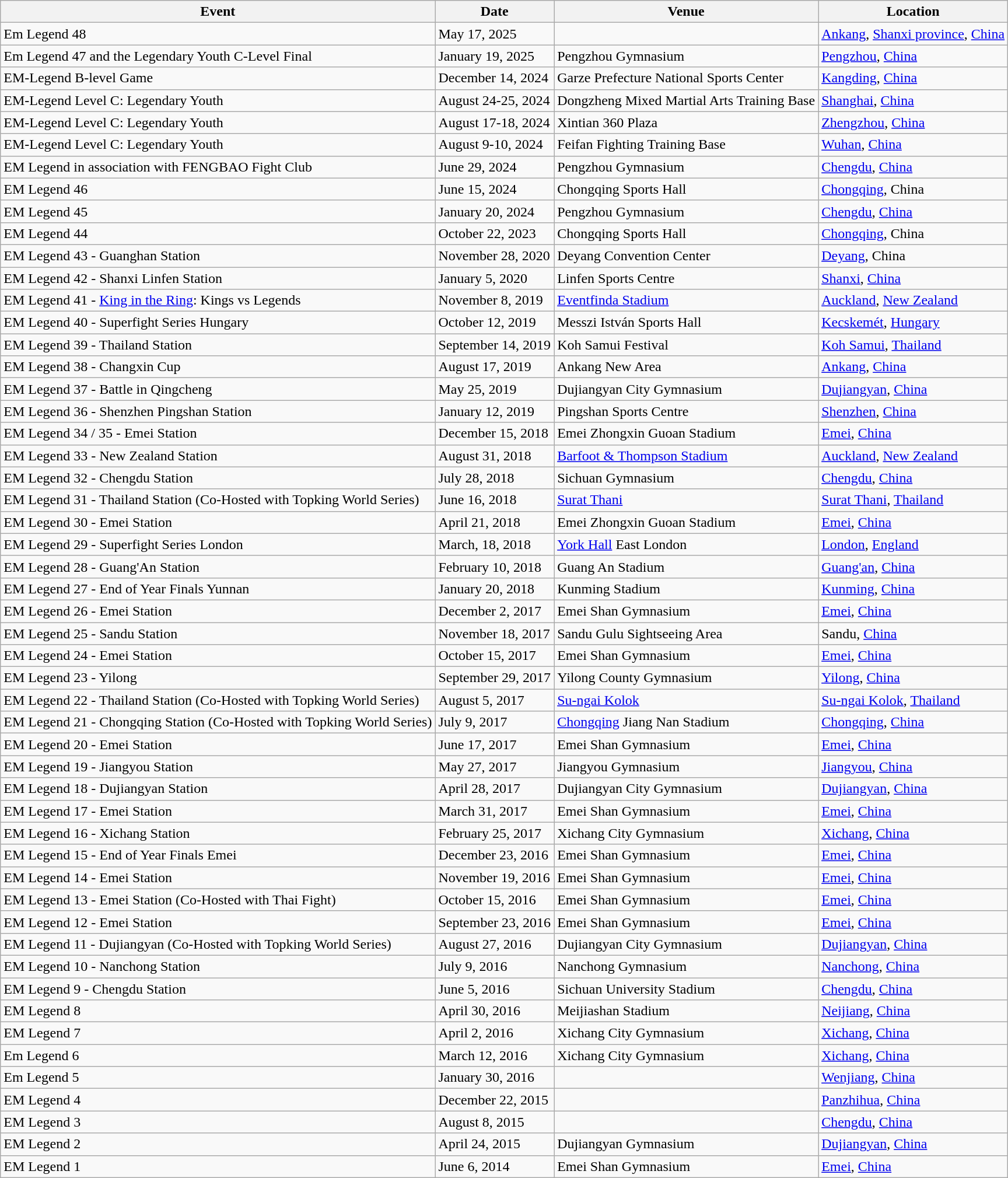<table class="wikitable">
<tr>
<th>Event</th>
<th>Date</th>
<th>Venue</th>
<th>Location</th>
</tr>
<tr>
<td>Em Legend 48</td>
<td>May 17, 2025</td>
<td></td>
<td> <a href='#'>Ankang</a>, <a href='#'>Shanxi province</a>, <a href='#'>China</a></td>
</tr>
<tr>
<td>Em Legend 47 and the Legendary Youth C-Level Final</td>
<td>January 19, 2025</td>
<td>Pengzhou Gymnasium</td>
<td> <a href='#'>Pengzhou</a>, <a href='#'>China</a></td>
</tr>
<tr>
<td>EM-Legend B-level Game</td>
<td>December 14, 2024</td>
<td>Garze Prefecture National Sports Center</td>
<td> <a href='#'>Kangding</a>, <a href='#'>China</a></td>
</tr>
<tr>
<td>EM-Legend Level C: Legendary Youth</td>
<td>August 24-25, 2024</td>
<td>Dongzheng Mixed Martial Arts Training Base</td>
<td> <a href='#'>Shanghai</a>, <a href='#'>China</a></td>
</tr>
<tr>
<td>EM-Legend Level C: Legendary Youth</td>
<td>August 17-18, 2024</td>
<td>Xintian 360 Plaza</td>
<td> <a href='#'>Zhengzhou</a>, <a href='#'>China</a></td>
</tr>
<tr>
<td>EM-Legend Level C: Legendary Youth</td>
<td>August 9-10, 2024</td>
<td>Feifan Fighting Training Base</td>
<td> <a href='#'>Wuhan</a>, <a href='#'>China</a></td>
</tr>
<tr>
<td>EM Legend in association with FENGBAO Fight Club</td>
<td>June 29, 2024</td>
<td>Pengzhou Gymnasium</td>
<td> <a href='#'>Chengdu</a>, <a href='#'>China</a></td>
</tr>
<tr>
<td>EM Legend 46</td>
<td>June 15, 2024</td>
<td>Chongqing Sports Hall</td>
<td> <a href='#'>Chongqing</a>, China</td>
</tr>
<tr>
<td>EM Legend 45</td>
<td>January 20, 2024</td>
<td>Pengzhou Gymnasium</td>
<td> <a href='#'>Chengdu</a>, <a href='#'>China</a></td>
</tr>
<tr>
<td>EM Legend 44</td>
<td>October 22, 2023</td>
<td>Chongqing Sports Hall</td>
<td> <a href='#'>Chongqing</a>, China</td>
</tr>
<tr>
<td>EM Legend 43 - Guanghan Station</td>
<td>November 28, 2020</td>
<td>Deyang Convention Center</td>
<td> <a href='#'>Deyang</a>, China</td>
</tr>
<tr>
<td>EM Legend 42 - Shanxi Linfen Station</td>
<td>January 5, 2020</td>
<td>Linfen Sports Centre</td>
<td> <a href='#'>Shanxi</a>, <a href='#'>China</a></td>
</tr>
<tr>
<td>EM Legend 41 - <a href='#'>King in the Ring</a>: Kings vs Legends</td>
<td>November 8, 2019</td>
<td><a href='#'>Eventfinda Stadium</a></td>
<td> <a href='#'>Auckland</a>, <a href='#'>New Zealand</a></td>
</tr>
<tr>
<td>EM Legend 40 - Superfight Series Hungary</td>
<td>October 12, 2019</td>
<td>Messzi István Sports Hall</td>
<td> <a href='#'>Kecskemét</a>, <a href='#'>Hungary</a></td>
</tr>
<tr>
<td>EM Legend 39 - Thailand Station</td>
<td>September 14, 2019</td>
<td>Koh Samui Festival</td>
<td> <a href='#'>Koh Samui</a>, <a href='#'>Thailand</a></td>
</tr>
<tr>
<td>EM Legend 38 - Changxin Cup</td>
<td>August 17, 2019</td>
<td>Ankang New Area</td>
<td> <a href='#'>Ankang</a>, <a href='#'>China</a></td>
</tr>
<tr>
<td>EM Legend 37 - Battle in Qingcheng</td>
<td>May 25, 2019</td>
<td>Dujiangyan City Gymnasium</td>
<td> <a href='#'>Dujiangyan</a>, <a href='#'>China</a></td>
</tr>
<tr>
<td>EM Legend 36 - Shenzhen Pingshan Station</td>
<td>January 12, 2019</td>
<td>Pingshan Sports Centre</td>
<td> <a href='#'>Shenzhen</a>, <a href='#'>China</a></td>
</tr>
<tr>
<td>EM Legend 34 / 35 - Emei Station</td>
<td>December 15, 2018</td>
<td>Emei Zhongxin Guoan Stadium</td>
<td> <a href='#'>Emei</a>, <a href='#'>China</a></td>
</tr>
<tr>
<td>EM Legend 33 - New Zealand Station</td>
<td>August 31, 2018</td>
<td><a href='#'>Barfoot & Thompson Stadium</a></td>
<td> <a href='#'>Auckland</a>, <a href='#'>New Zealand</a></td>
</tr>
<tr>
<td>EM Legend 32 - Chengdu Station</td>
<td>July 28, 2018</td>
<td>Sichuan Gymnasium</td>
<td> <a href='#'>Chengdu</a>, <a href='#'>China</a></td>
</tr>
<tr>
<td>EM Legend 31 - Thailand Station (Co-Hosted with Topking World Series)</td>
<td>June 16, 2018</td>
<td><a href='#'>Surat Thani</a></td>
<td> <a href='#'>Surat Thani</a>, <a href='#'>Thailand</a></td>
</tr>
<tr>
<td>EM Legend 30 - Emei Station</td>
<td>April 21, 2018</td>
<td>Emei Zhongxin Guoan Stadium</td>
<td> <a href='#'>Emei</a>, <a href='#'>China</a></td>
</tr>
<tr>
<td>EM Legend 29 - Superfight Series London</td>
<td>March, 18, 2018</td>
<td><a href='#'>York Hall</a> East London</td>
<td> <a href='#'>London</a>, <a href='#'>England</a></td>
</tr>
<tr>
<td>EM Legend 28 - Guang'An Station</td>
<td>February 10, 2018</td>
<td>Guang An Stadium</td>
<td> <a href='#'>Guang'an</a>, <a href='#'>China</a></td>
</tr>
<tr>
<td>EM Legend 27 - End of Year Finals Yunnan</td>
<td>January 20, 2018</td>
<td>Kunming Stadium</td>
<td> <a href='#'>Kunming</a>, <a href='#'>China</a></td>
</tr>
<tr>
<td>EM Legend 26 - Emei Station</td>
<td>December 2, 2017</td>
<td>Emei Shan Gymnasium</td>
<td> <a href='#'>Emei</a>, <a href='#'>China</a></td>
</tr>
<tr>
<td>EM Legend 25 - Sandu Station</td>
<td>November 18, 2017</td>
<td>Sandu Gulu Sightseeing Area</td>
<td> Sandu, <a href='#'>China</a></td>
</tr>
<tr>
<td>EM Legend 24 - Emei Station</td>
<td>October 15, 2017</td>
<td>Emei Shan Gymnasium</td>
<td> <a href='#'>Emei</a>, <a href='#'>China</a></td>
</tr>
<tr>
<td>EM Legend 23 - Yilong</td>
<td>September 29, 2017</td>
<td>Yilong County Gymnasium</td>
<td> <a href='#'>Yilong</a>, <a href='#'>China</a></td>
</tr>
<tr>
<td>EM Legend 22 - Thailand Station (Co-Hosted with Topking World Series)</td>
<td>August 5, 2017</td>
<td><a href='#'>Su-ngai Kolok</a></td>
<td>  <a href='#'>Su-ngai Kolok</a>, <a href='#'>Thailand</a></td>
</tr>
<tr>
<td>EM Legend 21 - Chongqing Station (Co-Hosted with Topking World Series)</td>
<td>July 9, 2017</td>
<td><a href='#'>Chongqing</a> Jiang Nan Stadium</td>
<td> <a href='#'>Chongqing</a>, <a href='#'>China</a></td>
</tr>
<tr>
<td>EM Legend 20 - Emei Station</td>
<td>June 17, 2017</td>
<td>Emei Shan Gymnasium</td>
<td> <a href='#'>Emei</a>, <a href='#'>China</a></td>
</tr>
<tr>
<td>EM Legend 19 - Jiangyou Station</td>
<td>May 27, 2017</td>
<td>Jiangyou Gymnasium</td>
<td> <a href='#'>Jiangyou</a>, <a href='#'>China</a></td>
</tr>
<tr>
<td>EM Legend 18 - Dujiangyan Station</td>
<td>April 28, 2017</td>
<td>Dujiangyan City Gymnasium</td>
<td> <a href='#'>Dujiangyan</a>, <a href='#'>China</a></td>
</tr>
<tr>
<td>EM Legend 17 - Emei Station</td>
<td>March 31, 2017</td>
<td>Emei Shan Gymnasium</td>
<td> <a href='#'>Emei</a>, <a href='#'>China</a></td>
</tr>
<tr>
<td>EM Legend 16 - Xichang Station</td>
<td>February 25, 2017</td>
<td>Xichang City Gymnasium</td>
<td> <a href='#'>Xichang</a>, <a href='#'>China</a></td>
</tr>
<tr>
<td>EM Legend 15 - End of Year Finals Emei</td>
<td>December 23, 2016</td>
<td>Emei Shan Gymnasium</td>
<td> <a href='#'>Emei</a>, <a href='#'>China</a></td>
</tr>
<tr>
<td>EM Legend 14 - Emei Station</td>
<td>November 19, 2016</td>
<td>Emei Shan Gymnasium</td>
<td> <a href='#'>Emei</a>, <a href='#'>China</a></td>
</tr>
<tr>
<td>EM Legend 13 - Emei Station (Co-Hosted with Thai Fight)</td>
<td>October 15, 2016</td>
<td>Emei Shan Gymnasium</td>
<td> <a href='#'>Emei</a>, <a href='#'>China</a></td>
</tr>
<tr>
<td>EM Legend 12 - Emei Station</td>
<td>September 23, 2016</td>
<td>Emei Shan Gymnasium</td>
<td> <a href='#'>Emei</a>, <a href='#'>China</a></td>
</tr>
<tr>
<td>EM Legend 11 - Dujiangyan (Co-Hosted with Topking World Series)</td>
<td>August 27, 2016</td>
<td>Dujiangyan City Gymnasium</td>
<td> <a href='#'>Dujiangyan</a>, <a href='#'>China</a></td>
</tr>
<tr>
<td>EM Legend 10 - Nanchong Station</td>
<td>July 9, 2016</td>
<td>Nanchong Gymnasium</td>
<td> <a href='#'>Nanchong</a>, <a href='#'>China</a></td>
</tr>
<tr>
<td>EM Legend 9 - Chengdu Station</td>
<td>June 5, 2016</td>
<td>Sichuan University Stadium</td>
<td> <a href='#'>Chengdu</a>, <a href='#'>China</a></td>
</tr>
<tr>
<td>EM Legend 8</td>
<td>April 30, 2016</td>
<td>Meijiashan Stadium</td>
<td> <a href='#'>Neijiang</a>, <a href='#'>China</a></td>
</tr>
<tr>
<td>EM Legend 7</td>
<td>April 2, 2016</td>
<td>Xichang City Gymnasium</td>
<td> <a href='#'>Xichang</a>, <a href='#'>China</a></td>
</tr>
<tr>
<td>Em Legend 6</td>
<td>March 12, 2016</td>
<td>Xichang City Gymnasium</td>
<td> <a href='#'>Xichang</a>, <a href='#'>China</a></td>
</tr>
<tr>
<td>Em Legend 5</td>
<td>January 30, 2016</td>
<td></td>
<td> <a href='#'>Wenjiang</a>, <a href='#'>China</a></td>
</tr>
<tr>
<td>EM Legend 4</td>
<td>December 22, 2015</td>
<td></td>
<td> <a href='#'>Panzhihua</a>, <a href='#'>China</a></td>
</tr>
<tr>
<td>EM Legend 3</td>
<td>August 8, 2015</td>
<td></td>
<td> <a href='#'>Chengdu</a>, <a href='#'>China</a></td>
</tr>
<tr>
<td>EM Legend 2</td>
<td>April 24, 2015</td>
<td>Dujiangyan Gymnasium</td>
<td> <a href='#'>Dujiangyan</a>, <a href='#'>China</a></td>
</tr>
<tr>
<td>EM Legend 1</td>
<td>June 6, 2014</td>
<td>Emei Shan Gymnasium</td>
<td> <a href='#'>Emei</a>, <a href='#'>China</a></td>
</tr>
</table>
